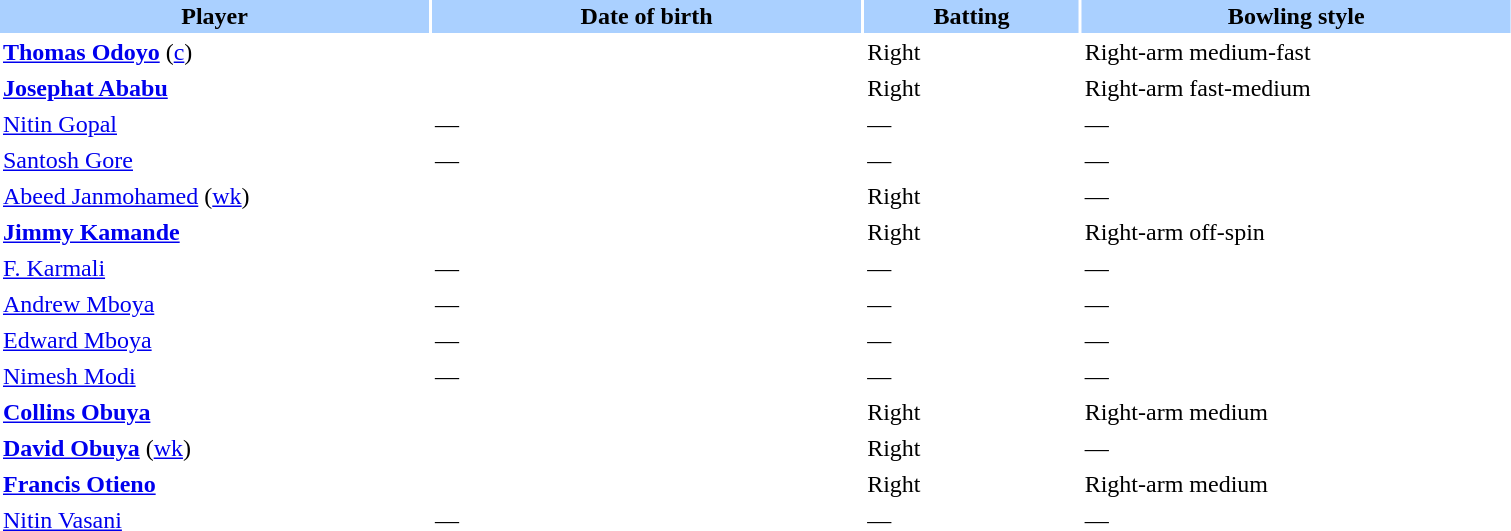<table class="sortable" style="width:80%;" border="0" cellspacing="2" cellpadding="2">
<tr style="background:#aad0ff;">
<th width=20%>Player</th>
<th width=20%>Date of birth</th>
<th width=10%>Batting</th>
<th width=20%>Bowling style</th>
</tr>
<tr>
<td><strong><a href='#'>Thomas Odoyo</a></strong> (<a href='#'>c</a>)</td>
<td></td>
<td>Right</td>
<td>Right-arm medium-fast</td>
</tr>
<tr>
<td><strong><a href='#'>Josephat Ababu</a></strong></td>
<td></td>
<td>Right</td>
<td>Right-arm fast-medium</td>
</tr>
<tr>
<td><a href='#'>Nitin Gopal</a></td>
<td>—</td>
<td>—</td>
<td>—</td>
</tr>
<tr>
<td><a href='#'>Santosh Gore</a></td>
<td>—</td>
<td>—</td>
<td>—</td>
</tr>
<tr>
<td><a href='#'>Abeed Janmohamed</a> (<a href='#'>wk</a>)</td>
<td></td>
<td>Right</td>
<td>—</td>
</tr>
<tr>
<td><strong><a href='#'>Jimmy Kamande</a></strong></td>
<td></td>
<td>Right</td>
<td>Right-arm off-spin</td>
</tr>
<tr>
<td><a href='#'>F. Karmali</a></td>
<td>—</td>
<td>—</td>
<td>—</td>
</tr>
<tr>
<td><a href='#'>Andrew Mboya</a></td>
<td>—</td>
<td>—</td>
<td>—</td>
</tr>
<tr>
<td><a href='#'>Edward Mboya</a></td>
<td>—</td>
<td>—</td>
<td>—</td>
</tr>
<tr>
<td><a href='#'>Nimesh Modi</a></td>
<td>—</td>
<td>—</td>
<td>—</td>
</tr>
<tr>
<td><strong><a href='#'>Collins Obuya</a></strong></td>
<td></td>
<td>Right</td>
<td>Right-arm medium</td>
</tr>
<tr>
<td><strong><a href='#'>David Obuya</a></strong> (<a href='#'>wk</a>)</td>
<td></td>
<td>Right</td>
<td>—</td>
</tr>
<tr>
<td><strong><a href='#'>Francis Otieno</a></strong></td>
<td></td>
<td>Right</td>
<td>Right-arm medium</td>
</tr>
<tr>
<td><a href='#'>Nitin Vasani</a></td>
<td>—</td>
<td>—</td>
<td>—</td>
</tr>
</table>
